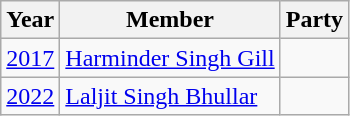<table class="wikitable sortable">
<tr>
<th>Year</th>
<th>Member</th>
<th colspan="2">Party</th>
</tr>
<tr>
<td><a href='#'>2017</a></td>
<td><a href='#'>Harminder Singh Gill</a></td>
<td></td>
</tr>
<tr>
<td><a href='#'>2022</a></td>
<td><a href='#'>Laljit Singh Bhullar</a></td>
<td></td>
</tr>
</table>
